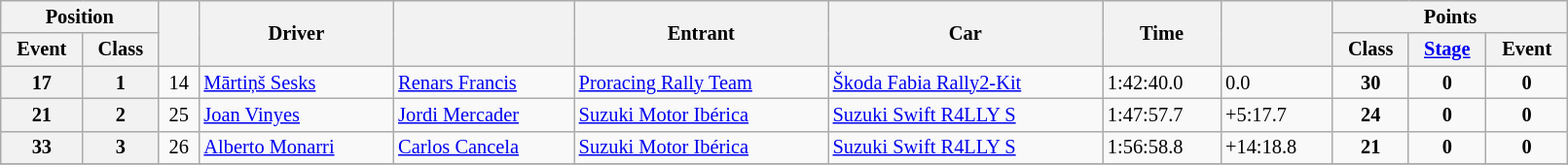<table class="wikitable" width=85% style="font-size:85%">
<tr>
<th colspan="2">Position</th>
<th rowspan="2"></th>
<th rowspan="2">Driver</th>
<th rowspan="2"></th>
<th rowspan="2">Entrant</th>
<th rowspan="2">Car</th>
<th rowspan="2">Time</th>
<th rowspan="2"></th>
<th colspan="3">Points</th>
</tr>
<tr>
<th>Event</th>
<th>Class</th>
<th>Class</th>
<th><a href='#'>Stage</a></th>
<th>Event</th>
</tr>
<tr>
<th>17</th>
<th>1</th>
<td align="center">14</td>
<td><a href='#'>Mārtiņš Sesks</a></td>
<td><a href='#'>Renars Francis</a></td>
<td><a href='#'>Proracing Rally Team</a></td>
<td><a href='#'>Škoda Fabia Rally2-Kit</a></td>
<td>1:42:40.0</td>
<td>0.0</td>
<td align="center"><strong>30</strong></td>
<td align="center"><strong>0</strong></td>
<td align="center"><strong>0</strong></td>
</tr>
<tr>
<th>21</th>
<th>2</th>
<td align="center">25</td>
<td><a href='#'>Joan Vinyes</a></td>
<td><a href='#'>Jordi Mercader</a></td>
<td><a href='#'>Suzuki Motor Ibérica</a></td>
<td><a href='#'>Suzuki Swift R4LLY S</a></td>
<td>1:47:57.7</td>
<td>+5:17.7</td>
<td align="center"><strong>24</strong></td>
<td align="center"><strong>0</strong></td>
<td align="center"><strong>0</strong></td>
</tr>
<tr>
<th>33</th>
<th>3</th>
<td align="center">26</td>
<td><a href='#'>Alberto Monarri</a></td>
<td><a href='#'>Carlos Cancela</a></td>
<td><a href='#'>Suzuki Motor Ibérica</a></td>
<td><a href='#'>Suzuki Swift R4LLY S</a></td>
<td>1:56:58.8</td>
<td>+14:18.8</td>
<td align="center"><strong>21</strong></td>
<td align="center"><strong>0</strong></td>
<td align="center"><strong>0</strong></td>
</tr>
<tr>
</tr>
</table>
